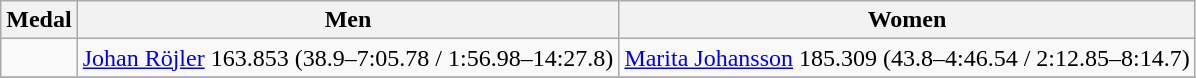<table class="wikitable">
<tr>
<th>Medal</th>
<th>Men</th>
<th>Women</th>
</tr>
<tr>
<td></td>
<td><a href='#'>Johan Röjler</a> 163.853 (38.9–7:05.78 / 1:56.98–14:27.8)</td>
<td><a href='#'>Marita Johansson</a> 185.309 (43.8–4:46.54 / 2:12.85–8:14.7)</td>
</tr>
<tr>
</tr>
</table>
